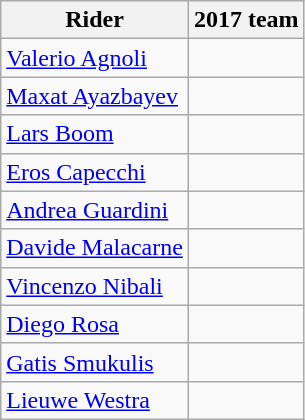<table class="wikitable">
<tr>
<th>Rider</th>
<th>2017 team</th>
</tr>
<tr>
<td><a href='#'>Valerio Agnoli</a></td>
<td></td>
</tr>
<tr>
<td><a href='#'>Maxat Ayazbayev</a></td>
<td></td>
</tr>
<tr>
<td><a href='#'>Lars Boom</a></td>
<td></td>
</tr>
<tr>
<td><a href='#'>Eros Capecchi</a></td>
<td></td>
</tr>
<tr>
<td><a href='#'>Andrea Guardini</a></td>
<td></td>
</tr>
<tr>
<td><a href='#'>Davide Malacarne</a></td>
<td></td>
</tr>
<tr>
<td><a href='#'>Vincenzo Nibali</a></td>
<td></td>
</tr>
<tr>
<td><a href='#'>Diego Rosa</a></td>
<td></td>
</tr>
<tr>
<td><a href='#'>Gatis Smukulis</a></td>
<td></td>
</tr>
<tr>
<td><a href='#'>Lieuwe Westra</a></td>
<td></td>
</tr>
</table>
